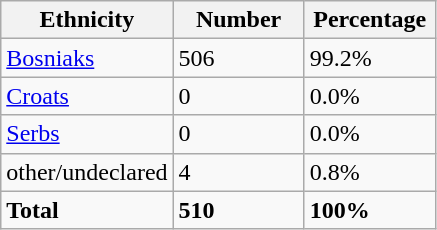<table class="wikitable">
<tr>
<th width="100px">Ethnicity</th>
<th width="80px">Number</th>
<th width="80px">Percentage</th>
</tr>
<tr>
<td><a href='#'>Bosniaks</a></td>
<td>506</td>
<td>99.2%</td>
</tr>
<tr>
<td><a href='#'>Croats</a></td>
<td>0</td>
<td>0.0%</td>
</tr>
<tr>
<td><a href='#'>Serbs</a></td>
<td>0</td>
<td>0.0%</td>
</tr>
<tr>
<td>other/undeclared</td>
<td>4</td>
<td>0.8%</td>
</tr>
<tr>
<td><strong>Total</strong></td>
<td><strong>510</strong></td>
<td><strong>100%</strong></td>
</tr>
</table>
